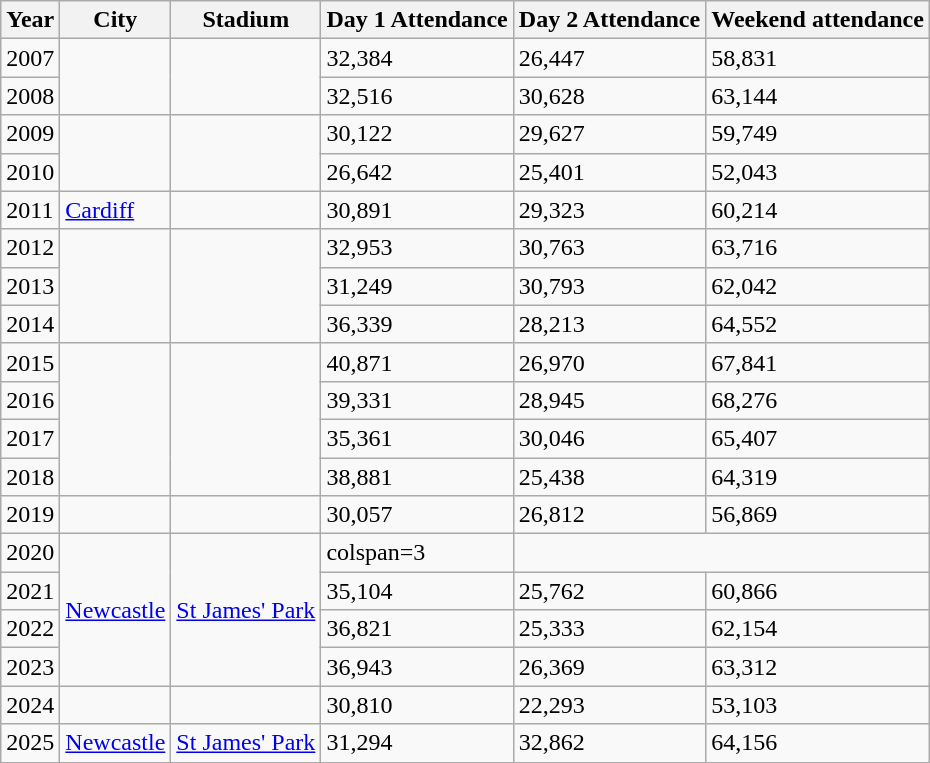<table class="wikitable" style="text-align: left;">
<tr>
<th>Year</th>
<th>City</th>
<th>Stadium</th>
<th>Day 1 Attendance</th>
<th>Day 2 Attendance</th>
<th>Weekend attendance</th>
</tr>
<tr>
<td>2007</td>
<td rowspan=2></td>
<td rowspan=2></td>
<td>32,384</td>
<td>26,447</td>
<td>58,831</td>
</tr>
<tr>
<td>2008</td>
<td>32,516</td>
<td>30,628</td>
<td> 63,144</td>
</tr>
<tr>
<td>2009</td>
<td rowspan=2></td>
<td rowspan=2></td>
<td>30,122</td>
<td>29,627</td>
<td> 59,749</td>
</tr>
<tr>
<td>2010</td>
<td>26,642</td>
<td>25,401</td>
<td> 52,043</td>
</tr>
<tr>
<td>2011</td>
<td> <a href='#'>Cardiff</a></td>
<td></td>
<td>30,891</td>
<td>29,323</td>
<td> 60,214</td>
</tr>
<tr>
<td>2012</td>
<td rowspan=3></td>
<td rowspan=3></td>
<td>32,953</td>
<td>30,763</td>
<td> 63,716</td>
</tr>
<tr>
<td>2013</td>
<td>31,249</td>
<td>30,793</td>
<td> 62,042</td>
</tr>
<tr>
<td>2014</td>
<td>36,339</td>
<td>28,213</td>
<td> 64,552</td>
</tr>
<tr>
<td>2015</td>
<td rowspan=4></td>
<td rowspan=4></td>
<td>40,871</td>
<td>26,970</td>
<td> 67,841</td>
</tr>
<tr>
<td>2016</td>
<td>39,331</td>
<td>28,945</td>
<td> 68,276</td>
</tr>
<tr>
<td>2017</td>
<td>35,361</td>
<td>30,046</td>
<td> 65,407</td>
</tr>
<tr>
<td>2018</td>
<td>38,881</td>
<td>25,438</td>
<td> 64,319</td>
</tr>
<tr>
<td>2019</td>
<td></td>
<td></td>
<td>30,057</td>
<td>26,812</td>
<td> 56,869</td>
</tr>
<tr>
<td>2020</td>
<td rowspan=4> <a href='#'>Newcastle</a></td>
<td rowspan=4><a href='#'>St James' Park</a></td>
<td>colspan=3</td>
</tr>
<tr>
<td>2021</td>
<td>35,104</td>
<td>25,762</td>
<td> 60,866</td>
</tr>
<tr>
<td>2022</td>
<td>36,821</td>
<td>25,333</td>
<td> 62,154</td>
</tr>
<tr>
<td>2023</td>
<td>36,943</td>
<td>26,369</td>
<td> 63,312</td>
</tr>
<tr>
<td>2024</td>
<td></td>
<td></td>
<td>30,810</td>
<td>22,293</td>
<td> 53,103</td>
</tr>
<tr>
<td>2025</td>
<td rowspan=> <a href='#'>Newcastle</a></td>
<td rowspan=><a href='#'>St James' Park</a></td>
<td>31,294</td>
<td>32,862</td>
<td> 64,156</td>
</tr>
</table>
